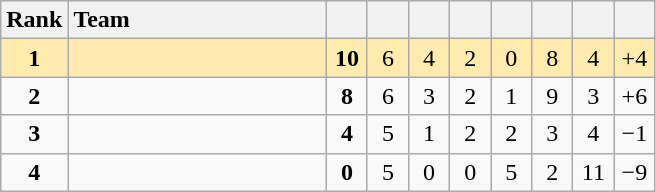<table class="wikitable" style="text-align:center">
<tr>
<th width=30>Rank</th>
<th width=165 style="text-align:left">Team</th>
<th width=20></th>
<th width=20></th>
<th width=20></th>
<th width=20></th>
<th width=20></th>
<th width=20></th>
<th width=20></th>
<th width=20></th>
</tr>
<tr bgcolor="#ffebad">
<td><strong>1</strong></td>
<td align="left"></td>
<td><strong>10</strong></td>
<td>6</td>
<td>4</td>
<td>2</td>
<td>0</td>
<td>8</td>
<td>4</td>
<td>+4</td>
</tr>
<tr>
<td><strong>2</strong></td>
<td align="left"></td>
<td><strong>8</strong></td>
<td>6</td>
<td>3</td>
<td>2</td>
<td>1</td>
<td>9</td>
<td>3</td>
<td>+6</td>
</tr>
<tr>
<td><strong>3</strong></td>
<td align="left"></td>
<td><strong>4</strong></td>
<td>5</td>
<td>1</td>
<td>2</td>
<td>2</td>
<td>3</td>
<td>4</td>
<td>−1</td>
</tr>
<tr>
<td><strong>4</strong></td>
<td align="left"></td>
<td><strong>0</strong></td>
<td>5</td>
<td>0</td>
<td>0</td>
<td>5</td>
<td>2</td>
<td>11</td>
<td>−9</td>
</tr>
</table>
